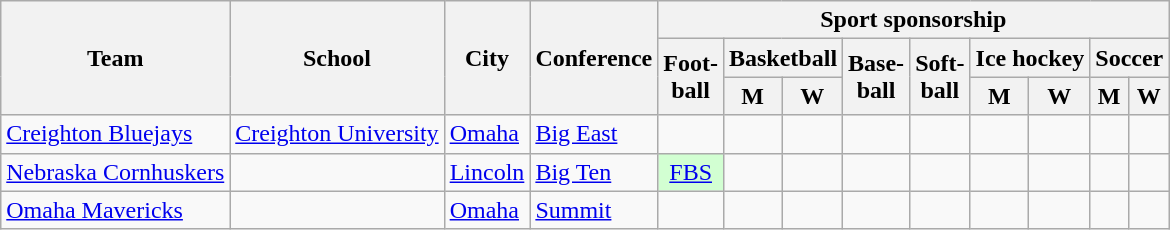<table class="sortable wikitable">
<tr>
<th rowspan=3>Team</th>
<th rowspan=3>School</th>
<th rowspan=3>City</th>
<th rowspan=3>Conference</th>
<th colspan=9>Sport sponsorship</th>
</tr>
<tr>
<th rowspan=2>Foot-<br>ball</th>
<th colspan=2>Basketball</th>
<th rowspan=2>Base-<br>ball</th>
<th rowspan=2>Soft-<br>ball</th>
<th colspan=2>Ice hockey</th>
<th colspan=2>Soccer</th>
</tr>
<tr>
<th>M</th>
<th>W</th>
<th>M</th>
<th>W</th>
<th>M</th>
<th>W</th>
</tr>
<tr>
<td><a href='#'>Creighton Bluejays</a></td>
<td><a href='#'>Creighton University</a></td>
<td><a href='#'>Omaha</a></td>
<td><a href='#'>Big East</a></td>
<td></td>
<td></td>
<td></td>
<td></td>
<td></td>
<td></td>
<td></td>
<td></td>
<td></td>
</tr>
<tr>
<td><a href='#'>Nebraska Cornhuskers</a></td>
<td></td>
<td><a href='#'>Lincoln</a></td>
<td><a href='#'>Big Ten</a></td>
<td style="background:#D2FFD2; text-align:center"><a href='#'>FBS</a></td>
<td></td>
<td></td>
<td></td>
<td></td>
<td></td>
<td></td>
<td></td>
<td></td>
</tr>
<tr>
<td><a href='#'>Omaha Mavericks</a></td>
<td></td>
<td><a href='#'>Omaha</a></td>
<td><a href='#'>Summit</a></td>
<td></td>
<td></td>
<td></td>
<td></td>
<td></td>
<td> </td>
<td></td>
<td></td>
<td></td>
</tr>
</table>
